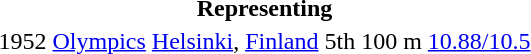<table>
<tr>
<th colspan="6">Representing </th>
</tr>
<tr>
<td>1952</td>
<td><a href='#'>Olympics</a></td>
<td><a href='#'>Helsinki</a>, <a href='#'>Finland</a></td>
<td>5th</td>
<td>100 m</td>
<td><a href='#'>10.88/10.5</a></td>
</tr>
</table>
